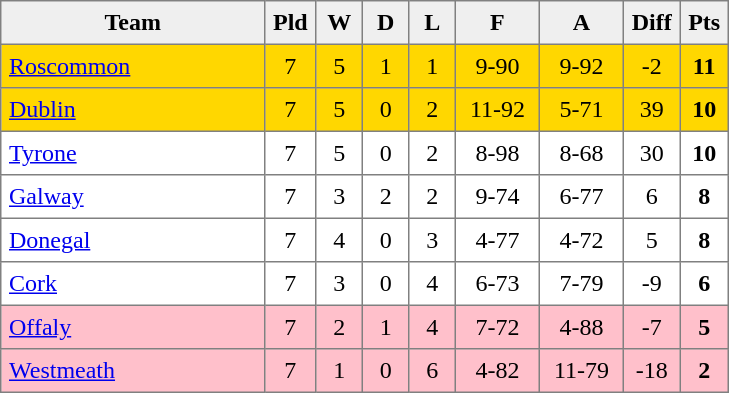<table style=border-collapse:collapse border=1 cellspacing=0 cellpadding=5>
<tr align=center bgcolor=#efefef>
<th width=165>Team</th>
<th width=20>Pld</th>
<th width=20>W</th>
<th width=20>D</th>
<th width=20>L</th>
<th width=45>F</th>
<th width=45>A</th>
<th width=20>Diff</th>
<th width=20>Pts</th>
</tr>
<tr align=center style= "background:gold;">
<td style="text-align:left"><a href='#'>Roscommon</a></td>
<td>7</td>
<td>5</td>
<td>1</td>
<td>1</td>
<td>9-90</td>
<td>9-92</td>
<td>-2</td>
<td><strong>11</strong></td>
</tr>
<tr align=center style= "background:gold;">
<td style="text-align:left"><a href='#'>Dublin</a></td>
<td>7</td>
<td>5</td>
<td>0</td>
<td>2</td>
<td>11-92</td>
<td>5-71</td>
<td>39</td>
<td><strong>10</strong></td>
</tr>
<tr align=center style= "">
<td style="text-align:left"><a href='#'>Tyrone</a></td>
<td>7</td>
<td>5</td>
<td>0</td>
<td>2</td>
<td>8-98</td>
<td>8-68</td>
<td>30</td>
<td><strong>10</strong></td>
</tr>
<tr align=center style= "">
<td style="text-align:left"><a href='#'>Galway</a></td>
<td>7</td>
<td>3</td>
<td>2</td>
<td>2</td>
<td>9-74</td>
<td>6-77</td>
<td>6</td>
<td><strong>8</strong></td>
</tr>
<tr align=center style= "">
<td style="text-align:left"><a href='#'>Donegal</a></td>
<td>7</td>
<td>4</td>
<td>0</td>
<td>3</td>
<td>4-77</td>
<td>4-72</td>
<td>5</td>
<td><strong>8</strong></td>
</tr>
<tr align=center style= "">
<td style="text-align:left"><a href='#'>Cork</a></td>
<td>7</td>
<td>3</td>
<td>0</td>
<td>4</td>
<td>6-73</td>
<td>7-79</td>
<td>-9</td>
<td><strong>6</strong></td>
</tr>
<tr align=center style= "background:#FFC0CB">
<td style="text-align:left"><a href='#'>Offaly</a></td>
<td>7</td>
<td>2</td>
<td>1</td>
<td>4</td>
<td>7-72</td>
<td>4-88</td>
<td>-7</td>
<td><strong>5</strong></td>
</tr>
<tr align=center style= "background:#FFC0CB">
<td style="text-align:left"><a href='#'>Westmeath</a></td>
<td>7</td>
<td>1</td>
<td>0</td>
<td>6</td>
<td>4-82</td>
<td>11-79</td>
<td>-18</td>
<td><strong>2</strong></td>
</tr>
</table>
